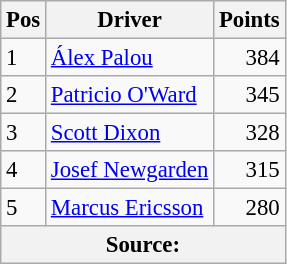<table class="wikitable" style="font-size: 95%;">
<tr>
<th>Pos</th>
<th>Driver</th>
<th>Points</th>
</tr>
<tr>
<td>1</td>
<td> <a href='#'>Álex Palou</a></td>
<td style="text-align:right;">384</td>
</tr>
<tr>
<td>2</td>
<td> <a href='#'>Patricio O'Ward</a></td>
<td style="text-align:right;">345</td>
</tr>
<tr>
<td>3</td>
<td> <a href='#'>Scott Dixon</a></td>
<td style="text-align:right;">328</td>
</tr>
<tr>
<td>4</td>
<td> <a href='#'>Josef Newgarden</a></td>
<td style="text-align:right;">315</td>
</tr>
<tr>
<td>5</td>
<td> <a href='#'>Marcus Ericsson</a></td>
<td style="text-align:right;">280</td>
</tr>
<tr>
<th colspan="4">Source:</th>
</tr>
</table>
